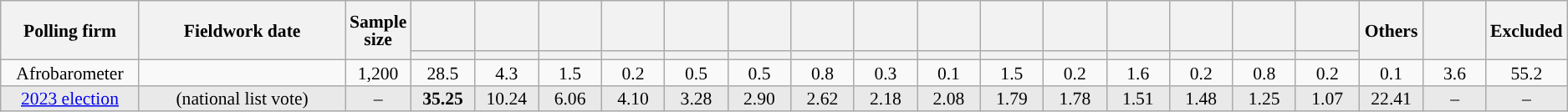<table class="wikitable tpl-blanktable mw-collapsible" style="text-align:center;font-size:90%;line-height:14px;">
<tr style="height:40px;">
<th style="width:105px;" rowspan="2">Polling firm</th>
<th style="width:165px;" rowspan="2">Fieldwork date</th>
<th style="width:30px;" rowspan="2">Sample<br>size</th>
<th class="unsortable" style="width:45px;"></th>
<th class="unsortable" style="width:45px;"></th>
<th class="unsortable" style="width:45px;"></th>
<th class="unsortable" style="width:45px;"></th>
<th class="unsortable" style="width:45px;"></th>
<th class="unsortable" style="width:45px;"></th>
<th class="unsortable" style="width:45px;"></th>
<th class="unsortable" style="width:45px;"></th>
<th class="unsortable" style="width:45px;"></th>
<th class="unsortable" style="width:45px;"></th>
<th class="unsortable" style="width:45px;"></th>
<th class="unsortable" style="width:45px;"></th>
<th class="unsortable" style="width:45px;"></th>
<th class="unsortable" style="width:45px;"></th>
<th class="unsortable" style="width:45px;"></th>
<th class="unsortable" style="width:45px;" rowspan="2">Others</th>
<th class="unsortable" style="width:45px;" rowspan="2"></th>
<th class="unsortable" style="width:45px;" rowspan="2">Excluded</th>
</tr>
<tr>
<th style="background:"></th>
<th style="background:"></th>
<th style="background:"></th>
<th style="background:"></th>
<th style="background:"></th>
<th style="background:"></th>
<th style="background:"></th>
<th style="background:"></th>
<th style="background:"></th>
<th style="background:"></th>
<th style="background:"></th>
<th style="background:"></th>
<th style="background:"></th>
<th style="background:"></th>
<th style="background:"></th>
</tr>
<tr>
<td>Afrobarometer</td>
<td></td>
<td>1,200</td>
<td>28.5</td>
<td>4.3</td>
<td>1.5</td>
<td>0.2</td>
<td>0.5</td>
<td>0.5</td>
<td>0.8</td>
<td>0.3</td>
<td>0.1</td>
<td>1.5</td>
<td>0.2</td>
<td>1.6</td>
<td>0.2</td>
<td>0.8</td>
<td>0.2</td>
<td>0.1</td>
<td>3.6</td>
<td>55.2</td>
</tr>
<tr style="background:#E9E9E9;">
<td><a href='#'>2023 election</a></td>
<td> (national list vote)</td>
<td>–</td>
<td><strong>35.25</strong></td>
<td>10.24</td>
<td>6.06</td>
<td>4.10</td>
<td>3.28</td>
<td>2.90</td>
<td>2.62</td>
<td>2.18</td>
<td>2.08</td>
<td>1.79</td>
<td>1.78</td>
<td>1.51</td>
<td>1.48</td>
<td>1.25</td>
<td>1.07</td>
<td>22.41</td>
<td>–</td>
<td>–</td>
</tr>
</table>
